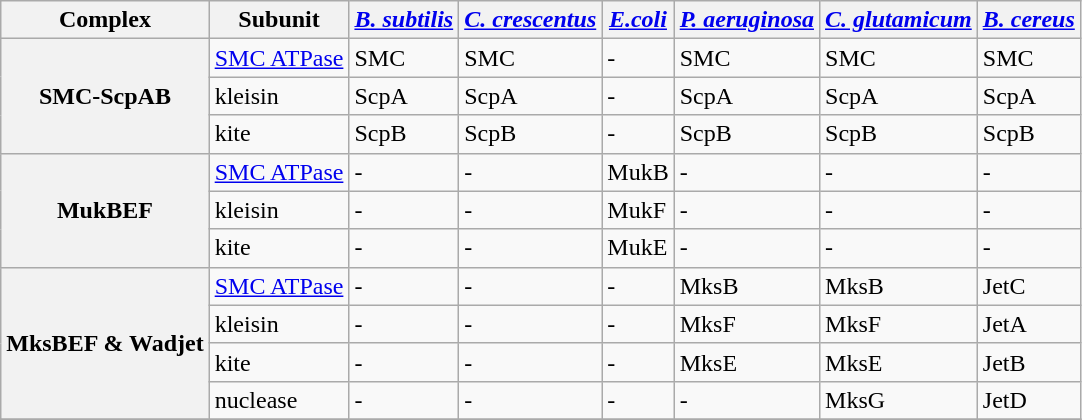<table class="wikitable">
<tr>
<th>Complex</th>
<th>Subunit</th>
<th><em><a href='#'>B. subtilis</a></em></th>
<th><em><a href='#'>C. crescentus</a></em></th>
<th><em><a href='#'>E.coli</a></em></th>
<th><em><a href='#'>P. aeruginosa</a></em></th>
<th><em><a href='#'>C. glutamicum</a></em></th>
<th><em><a href='#'>B. cereus</a></em></th>
</tr>
<tr>
<th rowspan="3">SMC-ScpAB</th>
<td><a href='#'>SMC ATPase</a></td>
<td>SMC</td>
<td>SMC</td>
<td>-</td>
<td>SMC</td>
<td>SMC</td>
<td>SMC</td>
</tr>
<tr>
<td>kleisin</td>
<td>ScpA</td>
<td>ScpA</td>
<td>-</td>
<td>ScpA</td>
<td>ScpA</td>
<td>ScpA</td>
</tr>
<tr>
<td>kite</td>
<td>ScpB</td>
<td>ScpB</td>
<td>-</td>
<td>ScpB</td>
<td>ScpB</td>
<td>ScpB</td>
</tr>
<tr>
<th rowspan="3">MukBEF</th>
<td><a href='#'>SMC ATPase</a></td>
<td>-</td>
<td>-</td>
<td>MukB</td>
<td>-</td>
<td>-</td>
<td>-</td>
</tr>
<tr>
<td>kleisin</td>
<td>-</td>
<td>-</td>
<td>MukF</td>
<td>-</td>
<td>-</td>
<td>-</td>
</tr>
<tr>
<td>kite</td>
<td>-</td>
<td>-</td>
<td>MukE</td>
<td>-</td>
<td>-</td>
<td>-</td>
</tr>
<tr>
<th rowspan="4">MksBEF & Wadjet</th>
<td><a href='#'>SMC ATPase</a></td>
<td>-</td>
<td>-</td>
<td>-</td>
<td>MksB</td>
<td>MksB</td>
<td>JetC</td>
</tr>
<tr>
<td>kleisin</td>
<td>-</td>
<td>-</td>
<td>-</td>
<td>MksF</td>
<td>MksF</td>
<td>JetA</td>
</tr>
<tr>
<td>kite</td>
<td>-</td>
<td>-</td>
<td>-</td>
<td>MksE</td>
<td>MksE</td>
<td>JetB</td>
</tr>
<tr>
<td>nuclease</td>
<td>-</td>
<td>-</td>
<td>-</td>
<td>-</td>
<td>MksG</td>
<td>JetD</td>
</tr>
<tr>
</tr>
</table>
